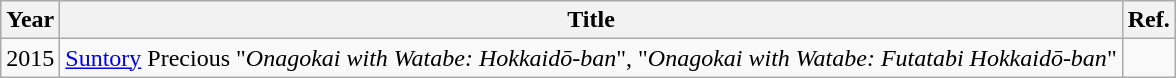<table class="wikitable">
<tr>
<th>Year</th>
<th>Title</th>
<th>Ref.</th>
</tr>
<tr>
<td>2015</td>
<td><a href='#'>Suntory</a> Precious "<em>Onagokai with Watabe: Hokkaidō-ban</em>", "<em>Onagokai with Watabe: Futatabi Hokkaidō-ban</em>"</td>
<td></td>
</tr>
</table>
